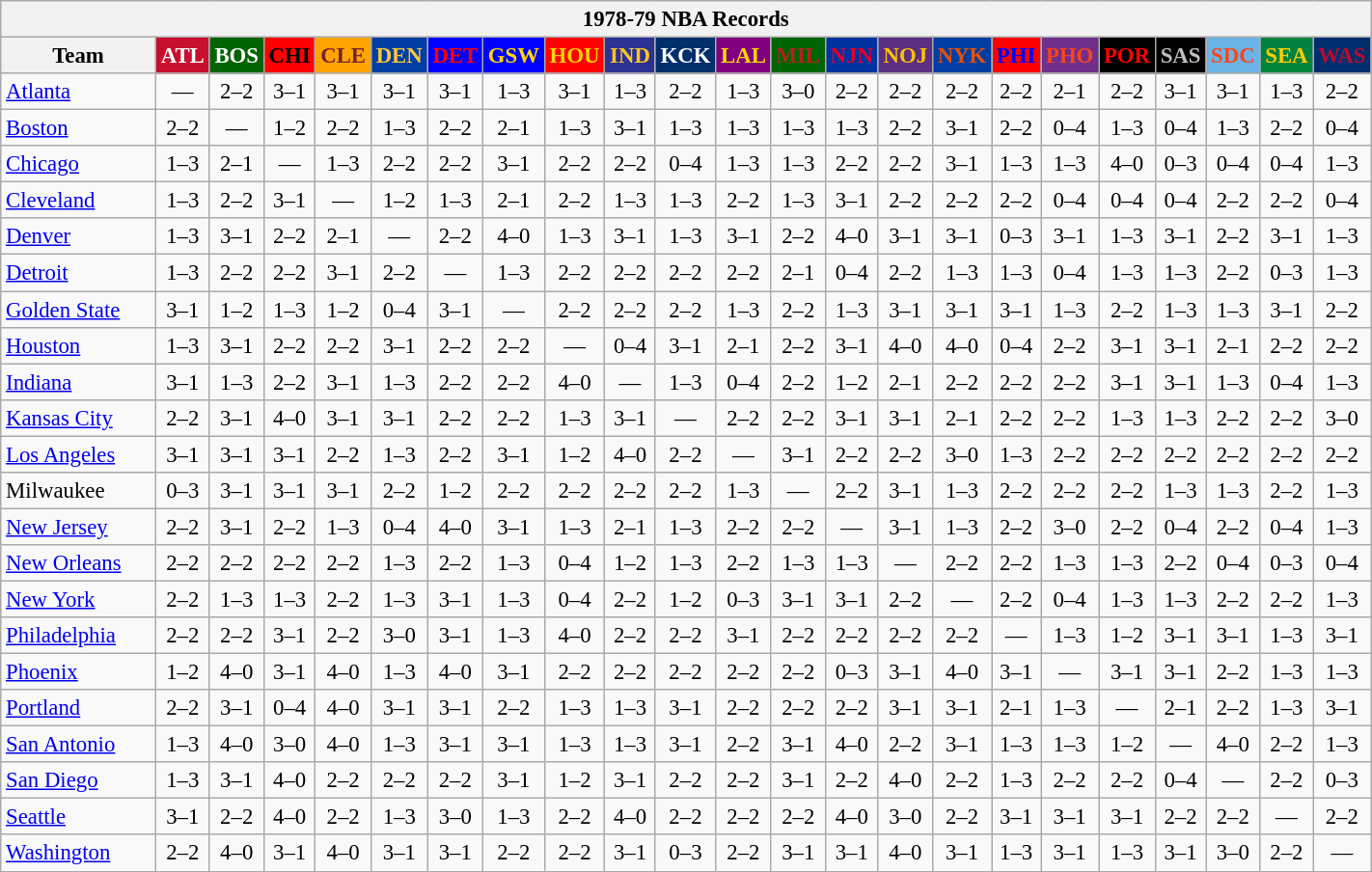<table class="wikitable" style="font-size:95%; text-align:center;">
<tr>
<th colspan=23>1978-79 NBA Records</th>
</tr>
<tr>
<th width=100>Team</th>
<th style="background:#C90F2E;color:#FFFFFF;width=35">ATL</th>
<th style="background:#006400;color:#FFFFFF;width=35">BOS</th>
<th style="background:#FF0000;color:#000000;width=35">CHI</th>
<th style="background:#FFA402;color:#77222F;width=35">CLE</th>
<th style="background:#003EA4;color:#FDC835;width=35">DEN</th>
<th style="background:#0000FF;color:#FF0000;width=35">DET</th>
<th style="background:#0000FF;color:#FFD700;width=35">GSW</th>
<th style="background:#FF0000;color:#FFD700;width=35">HOU</th>
<th style="background:#2C3294;color:#FCC624;width=35">IND</th>
<th style="background:#012F6B;color:#FFFFFF;width=35">KCK</th>
<th style="background:#800080;color:#FFD700;width=35">LAL</th>
<th style="background:#006400;color:#B22222;width=35">MIL</th>
<th style="background:#0032A1;color:#E5002B;width=35">NJN</th>
<th style="background:#5C2F83;color:#FCC200;width=35">NOJ</th>
<th style="background:#003EA4;color:#E35208;width=35">NYK</th>
<th style="background:#FF0000;color:#0000FF;width=35">PHI</th>
<th style="background:#702F8B;color:#FA4417;width=35">PHO</th>
<th style="background:#000000;color:#FF0000;width=35">POR</th>
<th style="background:#000000;color:#C0C0C0;width=35">SAS</th>
<th style="background:#6BB3E6;color:#FA4518;width=35">SDC</th>
<th style="background:#00843D;color:#FFCD01;width=35">SEA</th>
<th style="background:#012F6D;color:#BA0C2F;width=35">WAS</th>
</tr>
<tr>
<td style="text-align:left;"><a href='#'>Atlanta</a></td>
<td>—</td>
<td>2–2</td>
<td>3–1</td>
<td>3–1</td>
<td>3–1</td>
<td>3–1</td>
<td>1–3</td>
<td>3–1</td>
<td>1–3</td>
<td>2–2</td>
<td>1–3</td>
<td>3–0</td>
<td>2–2</td>
<td>2–2</td>
<td>2–2</td>
<td>2–2</td>
<td>2–1</td>
<td>2–2</td>
<td>3–1</td>
<td>3–1</td>
<td>1–3</td>
<td>2–2</td>
</tr>
<tr>
<td style="text-align:left;"><a href='#'>Boston</a></td>
<td>2–2</td>
<td>—</td>
<td>1–2</td>
<td>2–2</td>
<td>1–3</td>
<td>2–2</td>
<td>2–1</td>
<td>1–3</td>
<td>3–1</td>
<td>1–3</td>
<td>1–3</td>
<td>1–3</td>
<td>1–3</td>
<td>2–2</td>
<td>3–1</td>
<td>2–2</td>
<td>0–4</td>
<td>1–3</td>
<td>0–4</td>
<td>1–3</td>
<td>2–2</td>
<td>0–4</td>
</tr>
<tr>
<td style="text-align:left;"><a href='#'>Chicago</a></td>
<td>1–3</td>
<td>2–1</td>
<td>—</td>
<td>1–3</td>
<td>2–2</td>
<td>2–2</td>
<td>3–1</td>
<td>2–2</td>
<td>2–2</td>
<td>0–4</td>
<td>1–3</td>
<td>1–3</td>
<td>2–2</td>
<td>2–2</td>
<td>3–1</td>
<td>1–3</td>
<td>1–3</td>
<td>4–0</td>
<td>0–3</td>
<td>0–4</td>
<td>0–4</td>
<td>1–3</td>
</tr>
<tr>
<td style="text-align:left;"><a href='#'>Cleveland</a></td>
<td>1–3</td>
<td>2–2</td>
<td>3–1</td>
<td>—</td>
<td>1–2</td>
<td>1–3</td>
<td>2–1</td>
<td>2–2</td>
<td>1–3</td>
<td>1–3</td>
<td>2–2</td>
<td>1–3</td>
<td>3–1</td>
<td>2–2</td>
<td>2–2</td>
<td>2–2</td>
<td>0–4</td>
<td>0–4</td>
<td>0–4</td>
<td>2–2</td>
<td>2–2</td>
<td>0–4</td>
</tr>
<tr>
<td style="text-align:left;"><a href='#'>Denver</a></td>
<td>1–3</td>
<td>3–1</td>
<td>2–2</td>
<td>2–1</td>
<td>—</td>
<td>2–2</td>
<td>4–0</td>
<td>1–3</td>
<td>3–1</td>
<td>1–3</td>
<td>3–1</td>
<td>2–2</td>
<td>4–0</td>
<td>3–1</td>
<td>3–1</td>
<td>0–3</td>
<td>3–1</td>
<td>1–3</td>
<td>3–1</td>
<td>2–2</td>
<td>3–1</td>
<td>1–3</td>
</tr>
<tr>
<td style="text-align:left;"><a href='#'>Detroit</a></td>
<td>1–3</td>
<td>2–2</td>
<td>2–2</td>
<td>3–1</td>
<td>2–2</td>
<td>—</td>
<td>1–3</td>
<td>2–2</td>
<td>2–2</td>
<td>2–2</td>
<td>2–2</td>
<td>2–1</td>
<td>0–4</td>
<td>2–2</td>
<td>1–3</td>
<td>1–3</td>
<td>0–4</td>
<td>1–3</td>
<td>1–3</td>
<td>2–2</td>
<td>0–3</td>
<td>1–3</td>
</tr>
<tr>
<td style="text-align:left;"><a href='#'>Golden State</a></td>
<td>3–1</td>
<td>1–2</td>
<td>1–3</td>
<td>1–2</td>
<td>0–4</td>
<td>3–1</td>
<td>—</td>
<td>2–2</td>
<td>2–2</td>
<td>2–2</td>
<td>1–3</td>
<td>2–2</td>
<td>1–3</td>
<td>3–1</td>
<td>3–1</td>
<td>3–1</td>
<td>1–3</td>
<td>2–2</td>
<td>1–3</td>
<td>1–3</td>
<td>3–1</td>
<td>2–2</td>
</tr>
<tr>
<td style="text-align:left;"><a href='#'>Houston</a></td>
<td>1–3</td>
<td>3–1</td>
<td>2–2</td>
<td>2–2</td>
<td>3–1</td>
<td>2–2</td>
<td>2–2</td>
<td>—</td>
<td>0–4</td>
<td>3–1</td>
<td>2–1</td>
<td>2–2</td>
<td>3–1</td>
<td>4–0</td>
<td>4–0</td>
<td>0–4</td>
<td>2–2</td>
<td>3–1</td>
<td>3–1</td>
<td>2–1</td>
<td>2–2</td>
<td>2–2</td>
</tr>
<tr>
<td style="text-align:left;"><a href='#'>Indiana</a></td>
<td>3–1</td>
<td>1–3</td>
<td>2–2</td>
<td>3–1</td>
<td>1–3</td>
<td>2–2</td>
<td>2–2</td>
<td>4–0</td>
<td>—</td>
<td>1–3</td>
<td>0–4</td>
<td>2–2</td>
<td>1–2</td>
<td>2–1</td>
<td>2–2</td>
<td>2–2</td>
<td>2–2</td>
<td>3–1</td>
<td>3–1</td>
<td>1–3</td>
<td>0–4</td>
<td>1–3</td>
</tr>
<tr>
<td style="text-align:left;"><a href='#'>Kansas City</a></td>
<td>2–2</td>
<td>3–1</td>
<td>4–0</td>
<td>3–1</td>
<td>3–1</td>
<td>2–2</td>
<td>2–2</td>
<td>1–3</td>
<td>3–1</td>
<td>—</td>
<td>2–2</td>
<td>2–2</td>
<td>3–1</td>
<td>3–1</td>
<td>2–1</td>
<td>2–2</td>
<td>2–2</td>
<td>1–3</td>
<td>1–3</td>
<td>2–2</td>
<td>2–2</td>
<td>3–0</td>
</tr>
<tr>
<td style="text-align:left;"><a href='#'>Los Angeles</a></td>
<td>3–1</td>
<td>3–1</td>
<td>3–1</td>
<td>2–2</td>
<td>1–3</td>
<td>2–2</td>
<td>3–1</td>
<td>1–2</td>
<td>4–0</td>
<td>2–2</td>
<td>—</td>
<td>3–1</td>
<td>2–2</td>
<td>2–2</td>
<td>3–0</td>
<td>1–3</td>
<td>2–2</td>
<td>2–2</td>
<td>2–2</td>
<td>2–2</td>
<td>2–2</td>
<td>2–2</td>
</tr>
<tr>
<td style="text-align:left;">Milwaukee</td>
<td>0–3</td>
<td>3–1</td>
<td>3–1</td>
<td>3–1</td>
<td>2–2</td>
<td>1–2</td>
<td>2–2</td>
<td>2–2</td>
<td>2–2</td>
<td>2–2</td>
<td>1–3</td>
<td>—</td>
<td>2–2</td>
<td>3–1</td>
<td>1–3</td>
<td>2–2</td>
<td>2–2</td>
<td>2–2</td>
<td>1–3</td>
<td>1–3</td>
<td>2–2</td>
<td>1–3</td>
</tr>
<tr>
<td style="text-align:left;"><a href='#'>New Jersey</a></td>
<td>2–2</td>
<td>3–1</td>
<td>2–2</td>
<td>1–3</td>
<td>0–4</td>
<td>4–0</td>
<td>3–1</td>
<td>1–3</td>
<td>2–1</td>
<td>1–3</td>
<td>2–2</td>
<td>2–2</td>
<td>—</td>
<td>3–1</td>
<td>1–3</td>
<td>2–2</td>
<td>3–0</td>
<td>2–2</td>
<td>0–4</td>
<td>2–2</td>
<td>0–4</td>
<td>1–3</td>
</tr>
<tr>
<td style="text-align:left;"><a href='#'>New Orleans</a></td>
<td>2–2</td>
<td>2–2</td>
<td>2–2</td>
<td>2–2</td>
<td>1–3</td>
<td>2–2</td>
<td>1–3</td>
<td>0–4</td>
<td>1–2</td>
<td>1–3</td>
<td>2–2</td>
<td>1–3</td>
<td>1–3</td>
<td>—</td>
<td>2–2</td>
<td>2–2</td>
<td>1–3</td>
<td>1–3</td>
<td>2–2</td>
<td>0–4</td>
<td>0–3</td>
<td>0–4</td>
</tr>
<tr>
<td style="text-align:left;"><a href='#'>New York</a></td>
<td>2–2</td>
<td>1–3</td>
<td>1–3</td>
<td>2–2</td>
<td>1–3</td>
<td>3–1</td>
<td>1–3</td>
<td>0–4</td>
<td>2–2</td>
<td>1–2</td>
<td>0–3</td>
<td>3–1</td>
<td>3–1</td>
<td>2–2</td>
<td>—</td>
<td>2–2</td>
<td>0–4</td>
<td>1–3</td>
<td>1–3</td>
<td>2–2</td>
<td>2–2</td>
<td>1–3</td>
</tr>
<tr>
<td style="text-align:left;"><a href='#'>Philadelphia</a></td>
<td>2–2</td>
<td>2–2</td>
<td>3–1</td>
<td>2–2</td>
<td>3–0</td>
<td>3–1</td>
<td>1–3</td>
<td>4–0</td>
<td>2–2</td>
<td>2–2</td>
<td>3–1</td>
<td>2–2</td>
<td>2–2</td>
<td>2–2</td>
<td>2–2</td>
<td>—</td>
<td>1–3</td>
<td>1–2</td>
<td>3–1</td>
<td>3–1</td>
<td>1–3</td>
<td>3–1</td>
</tr>
<tr>
<td style="text-align:left;"><a href='#'>Phoenix</a></td>
<td>1–2</td>
<td>4–0</td>
<td>3–1</td>
<td>4–0</td>
<td>1–3</td>
<td>4–0</td>
<td>3–1</td>
<td>2–2</td>
<td>2–2</td>
<td>2–2</td>
<td>2–2</td>
<td>2–2</td>
<td>0–3</td>
<td>3–1</td>
<td>4–0</td>
<td>3–1</td>
<td>—</td>
<td>3–1</td>
<td>3–1</td>
<td>2–2</td>
<td>1–3</td>
<td>1–3</td>
</tr>
<tr>
<td style="text-align:left;"><a href='#'>Portland</a></td>
<td>2–2</td>
<td>3–1</td>
<td>0–4</td>
<td>4–0</td>
<td>3–1</td>
<td>3–1</td>
<td>2–2</td>
<td>1–3</td>
<td>1–3</td>
<td>3–1</td>
<td>2–2</td>
<td>2–2</td>
<td>2–2</td>
<td>3–1</td>
<td>3–1</td>
<td>2–1</td>
<td>1–3</td>
<td>—</td>
<td>2–1</td>
<td>2–2</td>
<td>1–3</td>
<td>3–1</td>
</tr>
<tr>
<td style="text-align:left;"><a href='#'>San Antonio</a></td>
<td>1–3</td>
<td>4–0</td>
<td>3–0</td>
<td>4–0</td>
<td>1–3</td>
<td>3–1</td>
<td>3–1</td>
<td>1–3</td>
<td>1–3</td>
<td>3–1</td>
<td>2–2</td>
<td>3–1</td>
<td>4–0</td>
<td>2–2</td>
<td>3–1</td>
<td>1–3</td>
<td>1–3</td>
<td>1–2</td>
<td>—</td>
<td>4–0</td>
<td>2–2</td>
<td>1–3</td>
</tr>
<tr>
<td style="text-align:left;"><a href='#'>San Diego</a></td>
<td>1–3</td>
<td>3–1</td>
<td>4–0</td>
<td>2–2</td>
<td>2–2</td>
<td>2–2</td>
<td>3–1</td>
<td>1–2</td>
<td>3–1</td>
<td>2–2</td>
<td>2–2</td>
<td>3–1</td>
<td>2–2</td>
<td>4–0</td>
<td>2–2</td>
<td>1–3</td>
<td>2–2</td>
<td>2–2</td>
<td>0–4</td>
<td>—</td>
<td>2–2</td>
<td>0–3</td>
</tr>
<tr>
<td style="text-align:left;"><a href='#'>Seattle</a></td>
<td>3–1</td>
<td>2–2</td>
<td>4–0</td>
<td>2–2</td>
<td>1–3</td>
<td>3–0</td>
<td>1–3</td>
<td>2–2</td>
<td>4–0</td>
<td>2–2</td>
<td>2–2</td>
<td>2–2</td>
<td>4–0</td>
<td>3–0</td>
<td>2–2</td>
<td>3–1</td>
<td>3–1</td>
<td>3–1</td>
<td>2–2</td>
<td>2–2</td>
<td>—</td>
<td>2–2</td>
</tr>
<tr>
<td style="text-align:left;"><a href='#'>Washington</a></td>
<td>2–2</td>
<td>4–0</td>
<td>3–1</td>
<td>4–0</td>
<td>3–1</td>
<td>3–1</td>
<td>2–2</td>
<td>2–2</td>
<td>3–1</td>
<td>0–3</td>
<td>2–2</td>
<td>3–1</td>
<td>3–1</td>
<td>4–0</td>
<td>3–1</td>
<td>1–3</td>
<td>3–1</td>
<td>1–3</td>
<td>3–1</td>
<td>3–0</td>
<td>2–2</td>
<td>—</td>
</tr>
</table>
